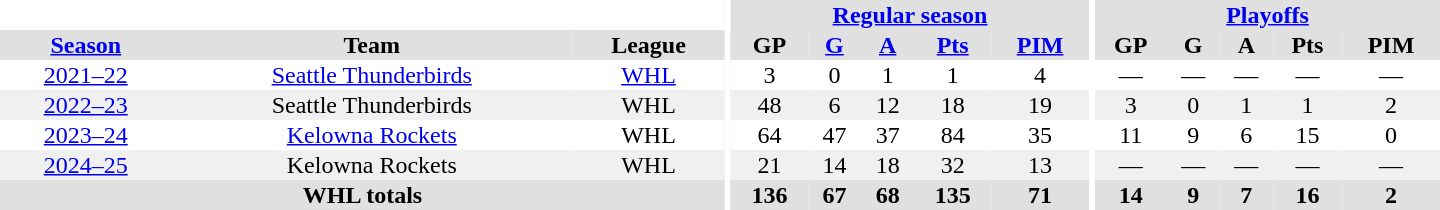<table border="0" cellpadding="1" cellspacing="0" style="text-align:center; width:60em;">
<tr bgcolor="#e0e0e0">
<th colspan="3" bgcolor="#ffffff"></th>
<th rowspan="94" bgcolor="#ffffff"></th>
<th colspan="5"><a href='#'>Regular season</a></th>
<th rowspan="94" bgcolor="#ffffff"></th>
<th colspan="5"><a href='#'>Playoffs</a></th>
</tr>
<tr bgcolor="#e0e0e0">
<th><a href='#'>Season</a></th>
<th>Team</th>
<th>League</th>
<th>GP</th>
<th><a href='#'>G</a></th>
<th><a href='#'>A</a></th>
<th><a href='#'>Pts</a></th>
<th><a href='#'>PIM</a></th>
<th>GP</th>
<th>G</th>
<th>A</th>
<th>Pts</th>
<th>PIM</th>
</tr>
<tr>
<td><a href='#'>2021–22</a></td>
<td><a href='#'>Seattle Thunderbirds</a></td>
<td><a href='#'>WHL</a></td>
<td>3</td>
<td>0</td>
<td>1</td>
<td>1</td>
<td>4</td>
<td>—</td>
<td>—</td>
<td>—</td>
<td>—</td>
<td>—</td>
</tr>
<tr bgcolor="f0f0f0">
<td><a href='#'>2022–23</a></td>
<td>Seattle Thunderbirds</td>
<td>WHL</td>
<td>48</td>
<td>6</td>
<td>12</td>
<td>18</td>
<td>19</td>
<td>3</td>
<td>0</td>
<td>1</td>
<td>1</td>
<td>2</td>
</tr>
<tr>
<td><a href='#'>2023–24</a></td>
<td><a href='#'>Kelowna Rockets</a></td>
<td>WHL</td>
<td>64</td>
<td>47</td>
<td>37</td>
<td>84</td>
<td>35</td>
<td>11</td>
<td>9</td>
<td>6</td>
<td>15</td>
<td>0</td>
</tr>
<tr bgcolor="f0f0f0">
<td><a href='#'>2024–25</a></td>
<td>Kelowna Rockets</td>
<td>WHL</td>
<td>21</td>
<td>14</td>
<td>18</td>
<td>32</td>
<td>13</td>
<td>—</td>
<td>—</td>
<td>—</td>
<td>—</td>
<td>—</td>
</tr>
<tr bgcolor="#e0e0e0">
<th colspan="3">WHL totals</th>
<th>136</th>
<th>67</th>
<th>68</th>
<th>135</th>
<th>71</th>
<th>14</th>
<th>9</th>
<th>7</th>
<th>16</th>
<th>2</th>
</tr>
</table>
